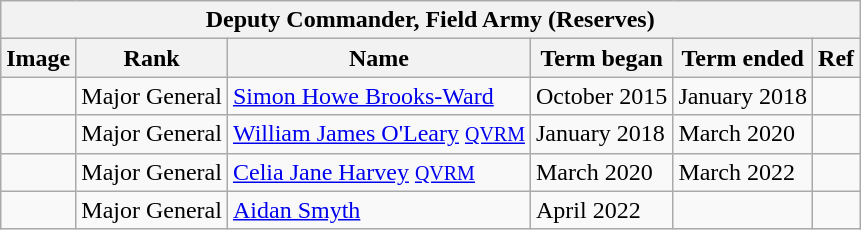<table class="wikitable">
<tr>
<th colspan="6">Deputy Commander, Field Army (Reserves)</th>
</tr>
<tr>
<th>Image</th>
<th>Rank</th>
<th>Name</th>
<th>Term began</th>
<th>Term ended</th>
<th>Ref</th>
</tr>
<tr>
<td></td>
<td>Major General</td>
<td><a href='#'>Simon Howe Brooks-Ward</a> </td>
<td>October 2015</td>
<td>January 2018</td>
<td></td>
</tr>
<tr>
<td></td>
<td>Major General</td>
<td><a href='#'>William James O'Leary</a> <small><a href='#'>QVRM</a></small> </td>
<td>January 2018</td>
<td>March 2020</td>
<td></td>
</tr>
<tr>
<td></td>
<td>Major General</td>
<td><a href='#'>Celia Jane Harvey</a>  <small><a href='#'>QVRM</a></small> </td>
<td>March 2020</td>
<td>March 2022</td>
<td></td>
</tr>
<tr>
<td></td>
<td>Major General</td>
<td><a href='#'>Aidan Smyth</a> </td>
<td>April 2022</td>
<td></td>
<td></td>
</tr>
</table>
